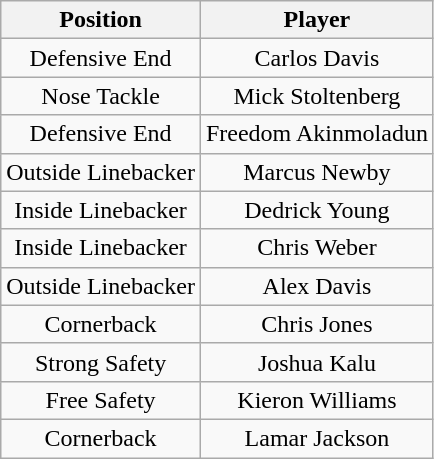<table class="wikitable" style="text-align: center;">
<tr>
<th>Position</th>
<th>Player</th>
</tr>
<tr>
<td>Defensive End</td>
<td>Carlos Davis</td>
</tr>
<tr>
<td>Nose Tackle</td>
<td>Mick Stoltenberg</td>
</tr>
<tr>
<td>Defensive End</td>
<td>Freedom Akinmoladun</td>
</tr>
<tr>
<td>Outside Linebacker</td>
<td>Marcus Newby</td>
</tr>
<tr>
<td>Inside Linebacker</td>
<td>Dedrick Young</td>
</tr>
<tr>
<td>Inside Linebacker</td>
<td>Chris Weber</td>
</tr>
<tr>
<td>Outside Linebacker</td>
<td>Alex Davis</td>
</tr>
<tr>
<td>Cornerback</td>
<td>Chris Jones</td>
</tr>
<tr>
<td>Strong Safety</td>
<td>Joshua Kalu</td>
</tr>
<tr>
<td>Free Safety</td>
<td>Kieron Williams</td>
</tr>
<tr>
<td>Cornerback</td>
<td>Lamar Jackson</td>
</tr>
</table>
